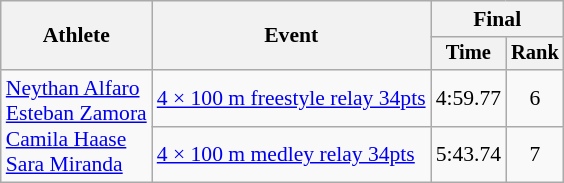<table class=wikitable style=font-size:90%;text-align:center>
<tr>
<th rowspan=2>Athlete</th>
<th rowspan=2>Event</th>
<th colspan=2>Final</th>
</tr>
<tr style=font-size:95%>
<th>Time</th>
<th>Rank</th>
</tr>
<tr align=center>
<td align=left rowspan=2><a href='#'>Neythan Alfaro</a><br><a href='#'>Esteban Zamora</a><br><a href='#'>Camila Haase</a><br><a href='#'>Sara Miranda</a></td>
<td align=left><a href='#'>4 × 100 m freestyle relay 34pts</a></td>
<td>4:59.77</td>
<td>6</td>
</tr>
<tr align=center>
<td align=left><a href='#'>4 × 100 m medley relay 34pts</a></td>
<td>5:43.74</td>
<td>7</td>
</tr>
</table>
